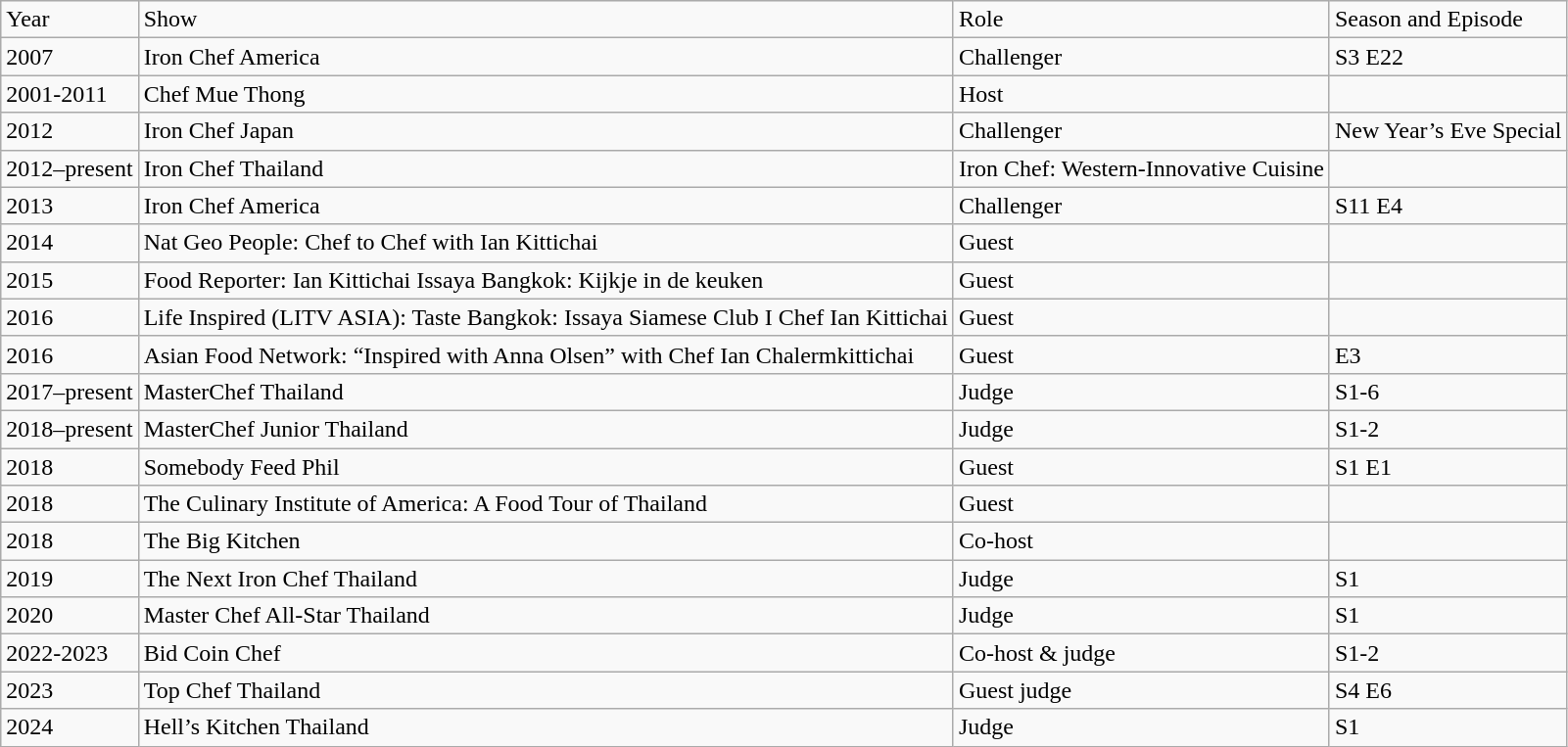<table class="wikitable">
<tr>
<td>Year</td>
<td>Show</td>
<td>Role</td>
<td>Season and Episode</td>
</tr>
<tr>
<td>2007</td>
<td>Iron Chef America</td>
<td>Challenger</td>
<td>S3 E22</td>
</tr>
<tr>
<td>2001-2011</td>
<td>Chef Mue Thong</td>
<td>Host</td>
<td></td>
</tr>
<tr>
<td>2012</td>
<td>Iron Chef Japan</td>
<td>Challenger</td>
<td>New Year’s Eve Special</td>
</tr>
<tr>
<td>2012–present</td>
<td>Iron Chef Thailand</td>
<td>Iron Chef: Western-Innovative Cuisine</td>
<td></td>
</tr>
<tr>
<td>2013</td>
<td>Iron Chef America</td>
<td>Challenger</td>
<td>S11 E4</td>
</tr>
<tr>
<td>2014</td>
<td>Nat Geo People: Chef to Chef with Ian Kittichai</td>
<td>Guest</td>
<td></td>
</tr>
<tr>
<td>2015</td>
<td>Food Reporter: Ian Kittichai Issaya Bangkok: Kijkje in de keuken</td>
<td>Guest</td>
<td></td>
</tr>
<tr>
<td>2016</td>
<td>Life Inspired (LITV ASIA): Taste Bangkok: Issaya Siamese Club I Chef Ian Kittichai</td>
<td>Guest</td>
<td></td>
</tr>
<tr>
<td>2016</td>
<td>Asian Food Network: “Inspired with Anna Olsen” with Chef Ian Chalermkittichai</td>
<td>Guest</td>
<td>E3</td>
</tr>
<tr>
<td>2017–present</td>
<td>MasterChef Thailand</td>
<td>Judge</td>
<td>S1-6</td>
</tr>
<tr>
<td>2018–present</td>
<td>MasterChef Junior Thailand</td>
<td>Judge</td>
<td>S1-2</td>
</tr>
<tr>
<td>2018</td>
<td>Somebody Feed Phil</td>
<td>Guest</td>
<td>S1 E1</td>
</tr>
<tr>
<td>2018</td>
<td>The Culinary Institute of America: A Food Tour of Thailand</td>
<td>Guest</td>
<td></td>
</tr>
<tr>
<td>2018</td>
<td>The Big Kitchen</td>
<td>Co-host</td>
<td></td>
</tr>
<tr>
<td>2019</td>
<td>The Next Iron Chef Thailand</td>
<td>Judge</td>
<td>S1</td>
</tr>
<tr>
<td>2020</td>
<td>Master Chef All-Star Thailand</td>
<td>Judge</td>
<td>S1</td>
</tr>
<tr>
<td>2022-2023</td>
<td>Bid Coin Chef</td>
<td>Co-host & judge</td>
<td>S1-2</td>
</tr>
<tr>
<td>2023</td>
<td>Top Chef Thailand</td>
<td>Guest judge</td>
<td>S4 E6</td>
</tr>
<tr>
<td>2024</td>
<td>Hell’s Kitchen Thailand</td>
<td>Judge</td>
<td>S1</td>
</tr>
</table>
